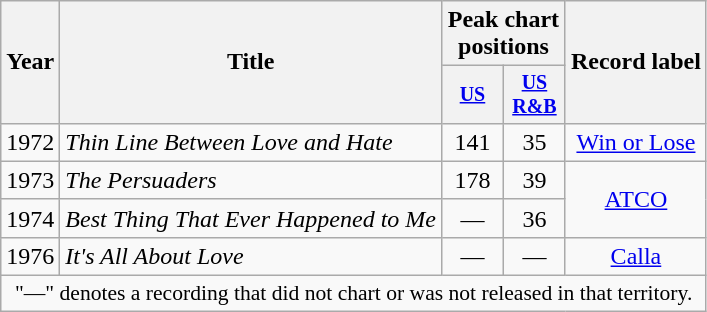<table class="wikitable" style="text-align:center;">
<tr>
<th rowspan="2">Year</th>
<th rowspan="2">Title</th>
<th colspan="2">Peak chart positions</th>
<th rowspan="2">Record label</th>
</tr>
<tr style="font-size:smaller;">
<th width="35"><a href='#'>US</a><br></th>
<th width="35"><a href='#'>US<br>R&B</a><br></th>
</tr>
<tr>
<td rowspan="1">1972</td>
<td align="left"><em>Thin Line Between Love and Hate</em></td>
<td>141</td>
<td>35</td>
<td rowspan="1"><a href='#'>Win or Lose</a></td>
</tr>
<tr>
<td rowspan="1">1973</td>
<td align="left"><em>The Persuaders</em></td>
<td>178</td>
<td>39</td>
<td rowspan="2"><a href='#'>ATCO</a></td>
</tr>
<tr>
<td rowspan="1">1974</td>
<td align="left"><em>Best Thing That Ever Happened to Me</em></td>
<td>—</td>
<td>36</td>
</tr>
<tr>
<td rowspan="1">1976</td>
<td align="left"><em>It's All About Love</em></td>
<td>—</td>
<td>—</td>
<td rowspan="1"><a href='#'>Calla</a></td>
</tr>
<tr>
<td colspan="15" style="font-size:90%">"—" denotes a recording that did not chart or was not released in that territory.</td>
</tr>
</table>
